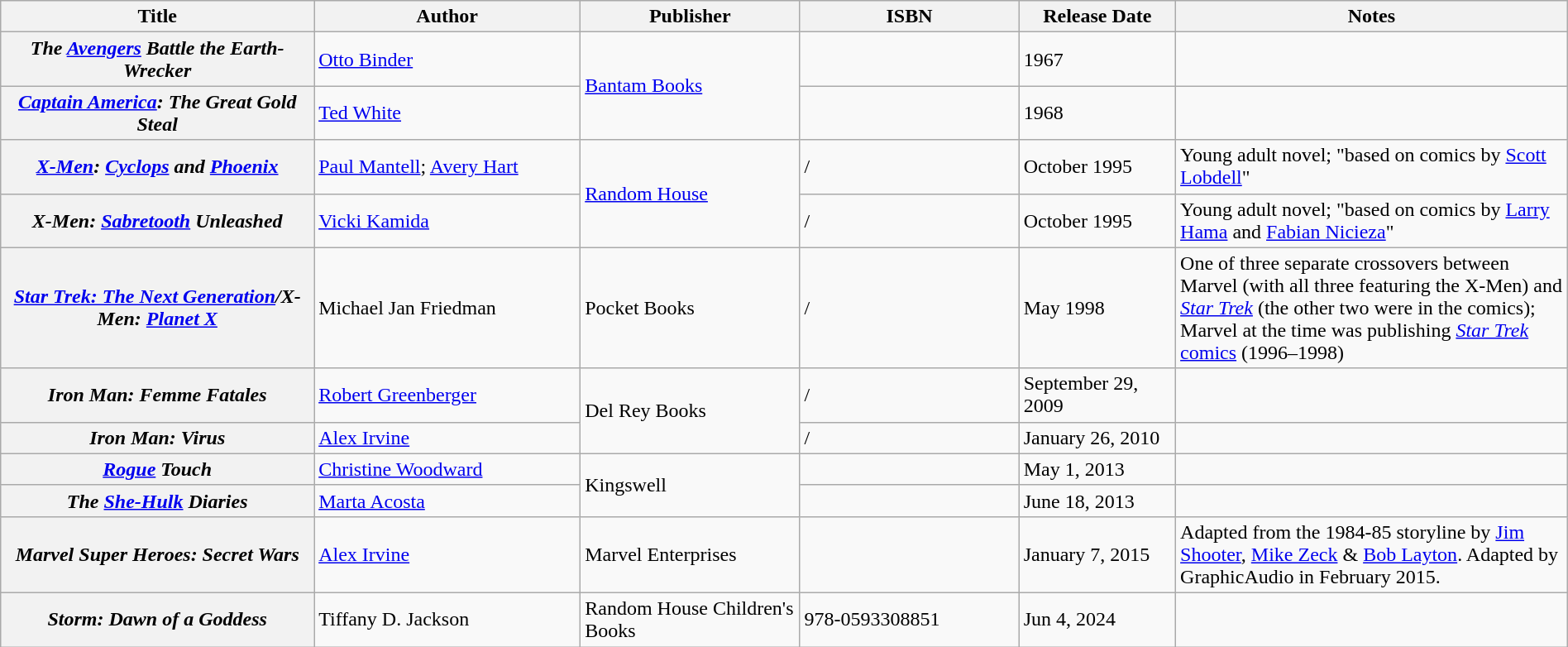<table class="wikitable" width="100%">
<tr>
<th width="20%">Title</th>
<th width="17%">Author</th>
<th width="14%">Publisher</th>
<th width="14%">ISBN</th>
<th width="10%">Release Date</th>
<th width="25%">Notes</th>
</tr>
<tr>
<th><em>The <a href='#'>Avengers</a> Battle the Earth-Wrecker</em></th>
<td><a href='#'>Otto Binder</a></td>
<td rowspan="2"><a href='#'>Bantam Books</a></td>
<td></td>
<td>1967</td>
<td></td>
</tr>
<tr>
<th><em><a href='#'>Captain America</a>: The Great Gold Steal</em></th>
<td><a href='#'>Ted White</a></td>
<td></td>
<td>1968</td>
<td></td>
</tr>
<tr>
<th><em><a href='#'>X-Men</a>: <a href='#'>Cyclops</a> and <a href='#'>Phoenix</a></em></th>
<td><a href='#'>Paul Mantell</a>; <a href='#'>Avery Hart</a></td>
<td rowspan="2"><a href='#'>Random House</a></td>
<td> / </td>
<td>October 1995</td>
<td>Young adult novel; "based on comics by <a href='#'>Scott Lobdell</a>"</td>
</tr>
<tr>
<th><em>X-Men: <a href='#'>Sabretooth</a> Unleashed</em></th>
<td><a href='#'>Vicki Kamida</a></td>
<td> / </td>
<td>October 1995</td>
<td>Young adult novel; "based on comics by <a href='#'>Larry Hama</a> and <a href='#'>Fabian Nicieza</a>"</td>
</tr>
<tr>
<th><em><a href='#'>Star Trek: The Next Generation</a>/X-Men: <a href='#'>Planet X</a></em></th>
<td>Michael Jan Friedman</td>
<td>Pocket Books</td>
<td> / </td>
<td>May 1998</td>
<td>One of three separate crossovers between Marvel (with all three featuring the X-Men) and <em><a href='#'>Star Trek</a></em> (the other two were in the comics); Marvel at the time was publishing <a href='#'><em>Star Trek</em> comics</a> (1996–1998)</td>
</tr>
<tr>
<th><em>Iron Man: Femme Fatales</em></th>
<td><a href='#'>Robert Greenberger</a></td>
<td rowspan="2">Del Rey Books</td>
<td> / </td>
<td>September 29, 2009</td>
<td></td>
</tr>
<tr>
<th><em>Iron Man: Virus</em></th>
<td><a href='#'>Alex Irvine</a></td>
<td> / </td>
<td>January 26, 2010</td>
<td></td>
</tr>
<tr>
<th><em><a href='#'>Rogue</a> Touch</em></th>
<td><a href='#'>Christine Woodward</a></td>
<td rowspan="2">Kingswell</td>
<td></td>
<td>May 1, 2013</td>
<td></td>
</tr>
<tr>
<th><em>The <a href='#'>She-Hulk</a> Diaries</em></th>
<td><a href='#'>Marta Acosta</a></td>
<td></td>
<td>June 18, 2013</td>
<td></td>
</tr>
<tr>
<th><em>Marvel Super Heroes: Secret Wars</em></th>
<td><a href='#'>Alex Irvine</a></td>
<td>Marvel Enterprises</td>
<td></td>
<td>January 7, 2015</td>
<td>Adapted from the 1984-85 storyline by <a href='#'>Jim Shooter</a>, <a href='#'>Mike Zeck</a> & <a href='#'>Bob Layton</a>. Adapted by GraphicAudio in February 2015.</td>
</tr>
<tr>
<th><em>Storm: Dawn of a Goddess</em></th>
<td>Tiffany D. Jackson</td>
<td>Random House Children's Books</td>
<td>978-0593308851</td>
<td>Jun 4, 2024</td>
<td></td>
</tr>
</table>
